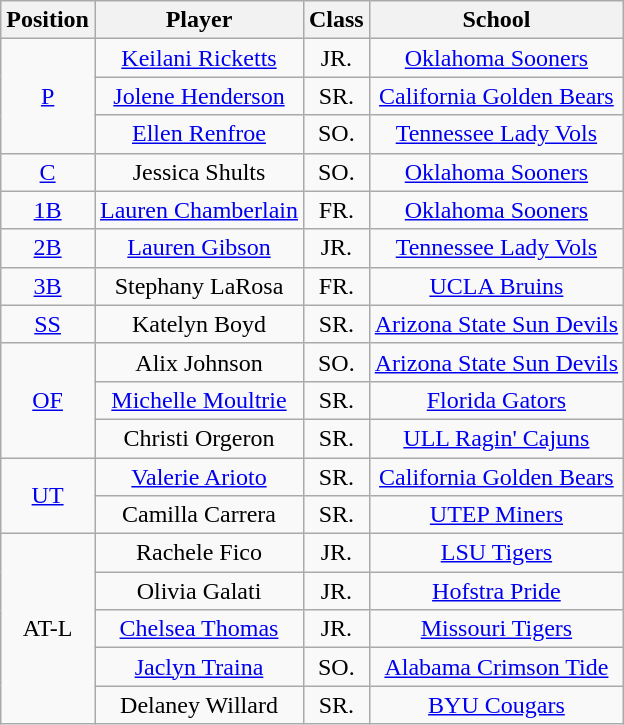<table class="wikitable">
<tr>
<th>Position</th>
<th>Player</th>
<th>Class</th>
<th>School</th>
</tr>
<tr align=center>
<td rowspan=3><a href='#'>P</a></td>
<td><a href='#'>Keilani Ricketts</a></td>
<td>JR.</td>
<td><a href='#'>Oklahoma Sooners</a></td>
</tr>
<tr align=center>
<td><a href='#'>Jolene Henderson</a></td>
<td>SR.</td>
<td><a href='#'>California Golden Bears</a></td>
</tr>
<tr align=center>
<td><a href='#'>Ellen Renfroe</a></td>
<td>SO.</td>
<td><a href='#'>Tennessee Lady Vols</a></td>
</tr>
<tr align=center>
<td rowspan=1><a href='#'>C</a></td>
<td>Jessica Shults</td>
<td>SO.</td>
<td><a href='#'>Oklahoma Sooners</a></td>
</tr>
<tr align=center>
<td rowspan=1><a href='#'>1B</a></td>
<td><a href='#'>Lauren Chamberlain</a></td>
<td>FR.</td>
<td><a href='#'>Oklahoma Sooners</a></td>
</tr>
<tr align=center>
<td rowspan=1><a href='#'>2B</a></td>
<td><a href='#'>Lauren Gibson</a></td>
<td>JR.</td>
<td><a href='#'>Tennessee Lady Vols</a></td>
</tr>
<tr align=center>
<td rowspan=1><a href='#'>3B</a></td>
<td>Stephany LaRosa</td>
<td>FR.</td>
<td><a href='#'>UCLA Bruins</a></td>
</tr>
<tr align=center>
<td rowspan=1><a href='#'>SS</a></td>
<td>Katelyn Boyd</td>
<td>SR.</td>
<td><a href='#'>Arizona State Sun Devils</a></td>
</tr>
<tr align=center>
<td rowspan=3><a href='#'>OF</a></td>
<td>Alix Johnson</td>
<td>SO.</td>
<td><a href='#'>Arizona State Sun Devils</a></td>
</tr>
<tr align=center>
<td><a href='#'>Michelle Moultrie</a></td>
<td>SR.</td>
<td><a href='#'>Florida Gators</a></td>
</tr>
<tr align=center>
<td>Christi Orgeron</td>
<td>SR.</td>
<td><a href='#'>ULL Ragin' Cajuns</a></td>
</tr>
<tr align=center>
<td rowspan=2><a href='#'>UT</a></td>
<td><a href='#'>Valerie Arioto</a></td>
<td>SR.</td>
<td><a href='#'>California Golden Bears</a></td>
</tr>
<tr align=center>
<td>Camilla Carrera</td>
<td>SR.</td>
<td><a href='#'>UTEP Miners</a></td>
</tr>
<tr align=center>
<td rowspan=5>AT-L</td>
<td>Rachele Fico</td>
<td>JR.</td>
<td><a href='#'>LSU Tigers</a></td>
</tr>
<tr align=center>
<td>Olivia Galati</td>
<td>JR.</td>
<td><a href='#'>Hofstra Pride</a></td>
</tr>
<tr align=center>
<td><a href='#'>Chelsea Thomas</a></td>
<td>JR.</td>
<td><a href='#'>Missouri Tigers</a></td>
</tr>
<tr align=center>
<td><a href='#'>Jaclyn Traina</a></td>
<td>SO.</td>
<td><a href='#'>Alabama Crimson Tide</a></td>
</tr>
<tr align=center>
<td>Delaney Willard</td>
<td>SR.</td>
<td><a href='#'>BYU Cougars</a></td>
</tr>
</table>
